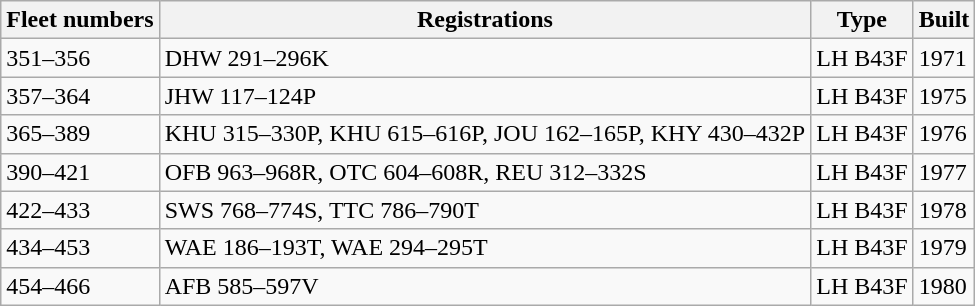<table class="wikitable">
<tr>
<th>Fleet numbers</th>
<th>Registrations</th>
<th>Type</th>
<th>Built</th>
</tr>
<tr>
<td>351–356</td>
<td>DHW 291–296K</td>
<td>LH B43F</td>
<td>1971</td>
</tr>
<tr>
<td>357–364</td>
<td>JHW 117–124P</td>
<td>LH B43F</td>
<td>1975</td>
</tr>
<tr>
<td>365–389</td>
<td>KHU 315–330P, KHU 615–616P, JOU 162–165P, KHY 430–432P</td>
<td>LH B43F</td>
<td>1976</td>
</tr>
<tr>
<td>390–421</td>
<td>OFB 963–968R, OTC 604–608R, REU 312–332S</td>
<td>LH B43F</td>
<td>1977</td>
</tr>
<tr>
<td>422–433</td>
<td>SWS 768–774S, TTC 786–790T</td>
<td>LH B43F</td>
<td>1978</td>
</tr>
<tr>
<td>434–453</td>
<td>WAE 186–193T, WAE 294–295T</td>
<td>LH B43F</td>
<td>1979</td>
</tr>
<tr>
<td>454–466</td>
<td>AFB 585–597V</td>
<td>LH B43F</td>
<td>1980</td>
</tr>
</table>
